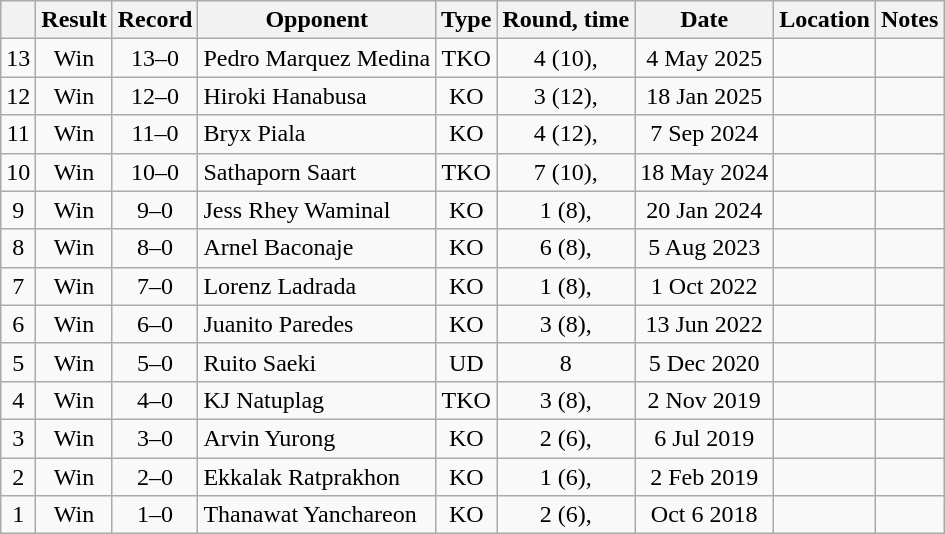<table class="wikitable" style="text-align:center">
<tr>
<th></th>
<th>Result</th>
<th>Record</th>
<th>Opponent</th>
<th>Type</th>
<th>Round, time</th>
<th>Date</th>
<th>Location</th>
<th>Notes</th>
</tr>
<tr>
<td>13</td>
<td>Win</td>
<td>13–0</td>
<td style="text-align:left;">Pedro Marquez Medina</td>
<td>TKO</td>
<td>4 (10), </td>
<td>4 May 2025</td>
<td style="text-align:left;"></td>
<td></td>
</tr>
<tr>
<td>12</td>
<td>Win</td>
<td>12–0</td>
<td style="text-align:left;">Hiroki Hanabusa</td>
<td>KO</td>
<td>3 (12), </td>
<td>18 Jan 2025</td>
<td style="text-align:left;"></td>
<td style="text-align:left;"></td>
</tr>
<tr>
<td>11</td>
<td>Win</td>
<td>11–0</td>
<td style="text-align:left;">Bryx Piala</td>
<td>KO</td>
<td>4 (12), </td>
<td>7 Sep 2024</td>
<td style="text-align:left;"></td>
<td style="text-align:left;"></td>
</tr>
<tr>
<td>10</td>
<td>Win</td>
<td>10–0</td>
<td style="text-align:left;">Sathaporn Saart</td>
<td>TKO</td>
<td>7 (10), </td>
<td>18 May 2024</td>
<td style="text-align:left;"></td>
<td></td>
</tr>
<tr>
<td>9</td>
<td>Win</td>
<td>9–0</td>
<td style="text-align:left;">Jess Rhey Waminal</td>
<td>KO</td>
<td>1 (8), </td>
<td>20 Jan 2024</td>
<td style="text-align:left;"></td>
<td></td>
</tr>
<tr>
<td>8</td>
<td>Win</td>
<td>8–0</td>
<td style="text-align:left;">Arnel Baconaje</td>
<td>KO</td>
<td>6 (8), </td>
<td>5 Aug 2023</td>
<td style="text-align:left;"></td>
<td></td>
</tr>
<tr>
<td>7</td>
<td>Win</td>
<td>7–0</td>
<td style="text-align:left;">Lorenz Ladrada</td>
<td>KO</td>
<td>1 (8), </td>
<td>1 Oct 2022</td>
<td style="text-align:left;"></td>
<td></td>
</tr>
<tr>
<td>6</td>
<td>Win</td>
<td>6–0</td>
<td style="text-align:left;">Juanito Paredes</td>
<td>KO</td>
<td>3 (8), </td>
<td>13 Jun 2022</td>
<td style="text-align:left;"></td>
<td></td>
</tr>
<tr>
<td>5</td>
<td>Win</td>
<td>5–0</td>
<td style="text-align:left;">Ruito Saeki</td>
<td>UD</td>
<td>8</td>
<td>5 Dec 2020</td>
<td style="text-align:left;"></td>
<td></td>
</tr>
<tr>
<td>4</td>
<td>Win</td>
<td>4–0</td>
<td style="text-align:left;">KJ Natuplag</td>
<td>TKO</td>
<td>3 (8), </td>
<td>2 Nov 2019</td>
<td style="text-align:left;"></td>
<td></td>
</tr>
<tr>
<td>3</td>
<td>Win</td>
<td>3–0</td>
<td style="text-align:left;">Arvin Yurong</td>
<td>KO</td>
<td>2 (6), </td>
<td>6 Jul 2019</td>
<td style="text-align:left;"></td>
<td></td>
</tr>
<tr>
<td>2</td>
<td>Win</td>
<td>2–0</td>
<td style="text-align:left;">Ekkalak Ratprakhon</td>
<td>KO</td>
<td>1 (6), </td>
<td>2 Feb 2019</td>
<td style="text-align:left;"></td>
<td></td>
</tr>
<tr>
<td>1</td>
<td>Win</td>
<td>1–0</td>
<td style="text-align:left;">Thanawat Yanchareon</td>
<td>KO</td>
<td>2 (6), </td>
<td>Oct 6 2018</td>
<td style="text-align:left;"></td>
<td></td>
</tr>
</table>
